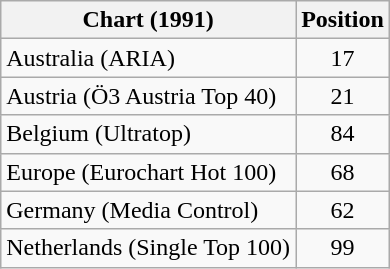<table class="wikitable sortable">
<tr>
<th>Chart (1991)</th>
<th>Position</th>
</tr>
<tr>
<td>Australia (ARIA)</td>
<td style="text-align:center;">17</td>
</tr>
<tr>
<td>Austria (Ö3 Austria Top 40)</td>
<td style="text-align:center;">21</td>
</tr>
<tr>
<td>Belgium (Ultratop)</td>
<td style="text-align:center;">84</td>
</tr>
<tr>
<td>Europe (Eurochart Hot 100)</td>
<td style="text-align:center;">68</td>
</tr>
<tr>
<td>Germany (Media Control)</td>
<td style="text-align:center;">62</td>
</tr>
<tr>
<td>Netherlands (Single Top 100)</td>
<td style="text-align:center;">99</td>
</tr>
</table>
